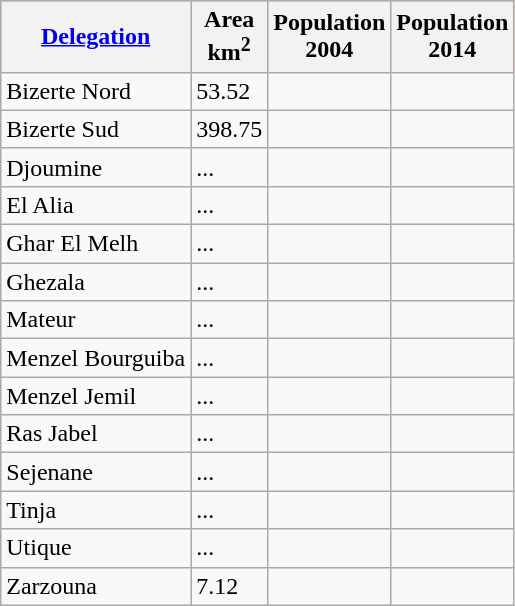<table class="wikitable sortable">
<tr align="center" bgcolor="#ffbbbb">
<th><a href='#'>Delegation</a></th>
<th>Area<br>km<sup>2</sup></th>
<th>Population<br>2004</th>
<th>Population<br>2014</th>
</tr>
<tr>
<td>Bizerte Nord</td>
<td alight="right">53.52</td>
<td align="right"></td>
<td align="right"></td>
</tr>
<tr>
<td>Bizerte Sud</td>
<td alight="right">398.75</td>
<td align="right"></td>
<td align="right"></td>
</tr>
<tr>
<td>Djoumine</td>
<td alight="right">...</td>
<td align="right"></td>
<td align="right"></td>
</tr>
<tr>
<td>El Alia</td>
<td alight="right">...</td>
<td align="right"></td>
<td align="right"></td>
</tr>
<tr>
<td>Ghar El Melh</td>
<td alight="right">...</td>
<td align="right"></td>
<td align="right"></td>
</tr>
<tr>
<td>Ghezala</td>
<td alight="right">...</td>
<td align="right"></td>
<td align="right"></td>
</tr>
<tr>
<td>Mateur</td>
<td alight="right">...</td>
<td align="right"></td>
<td align="right"></td>
</tr>
<tr>
<td>Menzel Bourguiba</td>
<td alight="right">...</td>
<td align="right"></td>
<td align="right"></td>
</tr>
<tr>
<td>Menzel Jemil</td>
<td alight="right">...</td>
<td align="right"></td>
<td align="right"></td>
</tr>
<tr>
<td>Ras Jabel</td>
<td alight="right">...</td>
<td align="right"></td>
<td align="right"></td>
</tr>
<tr>
<td>Sejenane</td>
<td alight="right">...</td>
<td align="right"></td>
<td align="right"></td>
</tr>
<tr>
<td>Tinja</td>
<td alight="right">...</td>
<td align="right"></td>
<td align="right"></td>
</tr>
<tr>
<td>Utique</td>
<td alight="right">...</td>
<td align="right"></td>
<td align="right"></td>
</tr>
<tr>
<td>Zarzouna</td>
<td alight="right">7.12</td>
<td align="right"></td>
<td align="right"></td>
</tr>
</table>
